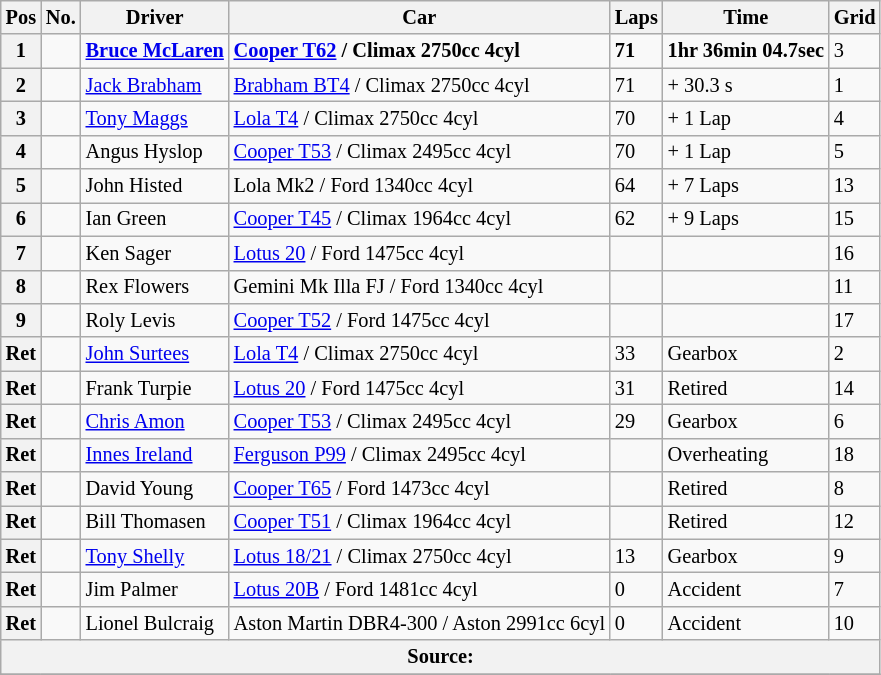<table class="wikitable" style="font-size: 85%;">
<tr>
<th>Pos</th>
<th>No.</th>
<th>Driver</th>
<th>Car</th>
<th>Laps</th>
<th>Time</th>
<th>Grid</th>
</tr>
<tr>
<th><strong>1</strong></th>
<td></td>
<td><strong> <a href='#'>Bruce McLaren</a></strong></td>
<td><strong><a href='#'>Cooper T62</a> / Climax 2750cc 4cyl</strong></td>
<td><strong>71</strong></td>
<td><strong>1hr 36min 04.7sec</strong></td>
<td>3</td>
</tr>
<tr>
<th>2</th>
<td></td>
<td> <a href='#'>Jack Brabham</a></td>
<td><a href='#'>Brabham BT4</a> / Climax 2750cc 4cyl</td>
<td>71</td>
<td>+ 30.3 s</td>
<td>1</td>
</tr>
<tr>
<th>3</th>
<td></td>
<td> <a href='#'>Tony Maggs</a></td>
<td><a href='#'>Lola T4</a> / Climax 2750cc 4cyl</td>
<td>70</td>
<td>+ 1 Lap</td>
<td>4</td>
</tr>
<tr>
<th>4</th>
<td></td>
<td> Angus Hyslop</td>
<td><a href='#'>Cooper T53</a> / Climax 2495cc 4cyl</td>
<td>70</td>
<td>+ 1 Lap</td>
<td>5</td>
</tr>
<tr>
<th>5</th>
<td></td>
<td> John Histed</td>
<td>Lola Mk2 / Ford 1340cc 4cyl</td>
<td>64</td>
<td>+ 7 Laps</td>
<td>13</td>
</tr>
<tr>
<th>6</th>
<td></td>
<td> Ian Green</td>
<td><a href='#'>Cooper T45</a> / Climax 1964cc 4cyl</td>
<td>62</td>
<td>+ 9 Laps</td>
<td>15</td>
</tr>
<tr>
<th>7</th>
<td></td>
<td> Ken Sager</td>
<td><a href='#'>Lotus 20</a> / Ford 1475cc 4cyl</td>
<td></td>
<td></td>
<td>16</td>
</tr>
<tr>
<th>8</th>
<td></td>
<td> Rex Flowers</td>
<td>Gemini Mk Illa FJ / Ford 1340cc 4cyl</td>
<td></td>
<td></td>
<td>11</td>
</tr>
<tr>
<th>9</th>
<td></td>
<td> Roly Levis</td>
<td><a href='#'>Cooper T52</a> / Ford 1475cc 4cyl</td>
<td></td>
<td></td>
<td>17</td>
</tr>
<tr>
<th>Ret</th>
<td></td>
<td> <a href='#'>John Surtees</a></td>
<td><a href='#'>Lola T4</a> / Climax 2750cc 4cyl</td>
<td>33</td>
<td>Gearbox</td>
<td>2</td>
</tr>
<tr>
<th>Ret</th>
<td></td>
<td> Frank Turpie</td>
<td><a href='#'>Lotus 20</a> / Ford 1475cc 4cyl</td>
<td>31</td>
<td>Retired</td>
<td>14</td>
</tr>
<tr>
<th>Ret</th>
<td></td>
<td> <a href='#'>Chris Amon</a></td>
<td><a href='#'>Cooper T53</a> / Climax 2495cc 4cyl</td>
<td>29</td>
<td>Gearbox</td>
<td>6</td>
</tr>
<tr>
<th>Ret</th>
<td></td>
<td> <a href='#'>Innes Ireland</a></td>
<td><a href='#'>Ferguson P99</a> / Climax 2495cc 4cyl</td>
<td></td>
<td>Overheating</td>
<td>18</td>
</tr>
<tr>
<th>Ret</th>
<td></td>
<td> David Young</td>
<td><a href='#'>Cooper T65</a> / Ford 1473cc 4cyl</td>
<td></td>
<td>Retired</td>
<td>8</td>
</tr>
<tr>
<th>Ret</th>
<td></td>
<td> Bill Thomasen</td>
<td><a href='#'>Cooper T51</a> / Climax 1964cc 4cyl</td>
<td></td>
<td>Retired</td>
<td>12</td>
</tr>
<tr>
<th>Ret</th>
<td></td>
<td> <a href='#'>Tony Shelly</a></td>
<td><a href='#'>Lotus 18/21</a> / Climax 2750cc 4cyl</td>
<td>13</td>
<td>Gearbox</td>
<td>9</td>
</tr>
<tr>
<th>Ret</th>
<td></td>
<td> Jim Palmer</td>
<td><a href='#'>Lotus 20B</a> / Ford 1481cc 4cyl</td>
<td>0</td>
<td>Accident</td>
<td>7</td>
</tr>
<tr>
<th>Ret</th>
<td></td>
<td> Lionel Bulcraig</td>
<td>Aston Martin DBR4-300 / Aston 2991cc 6cyl</td>
<td>0</td>
<td>Accident</td>
<td>10</td>
</tr>
<tr>
<th colspan=7>Source:</th>
</tr>
<tr>
</tr>
</table>
